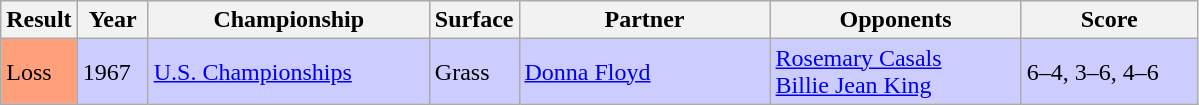<table class="sortable wikitable">
<tr>
<th style="width:40px">Result</th>
<th style="width:40px">Year</th>
<th style="width:180px">Championship</th>
<th style="width:50px">Surface</th>
<th style="width:160px">Partner</th>
<th style="width:160px">Opponents</th>
<th style="width:110px" class="unsortable">Score</th>
</tr>
<tr style="background:#ccf">
<td style="background:#ffa07a">Loss</td>
<td>1967</td>
<td><a href='#'>U.S. Championships</a></td>
<td>Grass</td>
<td> <a href='#'>Donna Floyd</a></td>
<td> <a href='#'>Rosemary Casals</a><br> <a href='#'>Billie Jean King</a></td>
<td>6–4, 3–6, 4–6</td>
</tr>
</table>
